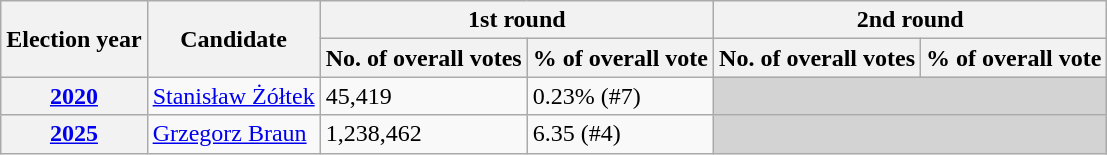<table class="wikitable">
<tr>
<th rowspan=2>Election year</th>
<th rowspan=2>Candidate</th>
<th colspan=2>1st round</th>
<th colspan=2>2nd round</th>
</tr>
<tr>
<th>No. of overall votes</th>
<th>% of overall vote</th>
<th>No. of overall votes</th>
<th>% of overall vote</th>
</tr>
<tr>
<th><a href='#'>2020</a></th>
<td><a href='#'>Stanisław Żółtek</a></td>
<td>45,419</td>
<td>0.23% (#7)</td>
<td colspan="2" style="background:lightgrey;"></td>
</tr>
<tr>
<th><a href='#'>2025</a></th>
<td><a href='#'>Grzegorz Braun</a></td>
<td>1,238,462</td>
<td>6.35 (#4)</td>
<td colspan="2" style="background:lightgrey;"></td>
</tr>
</table>
